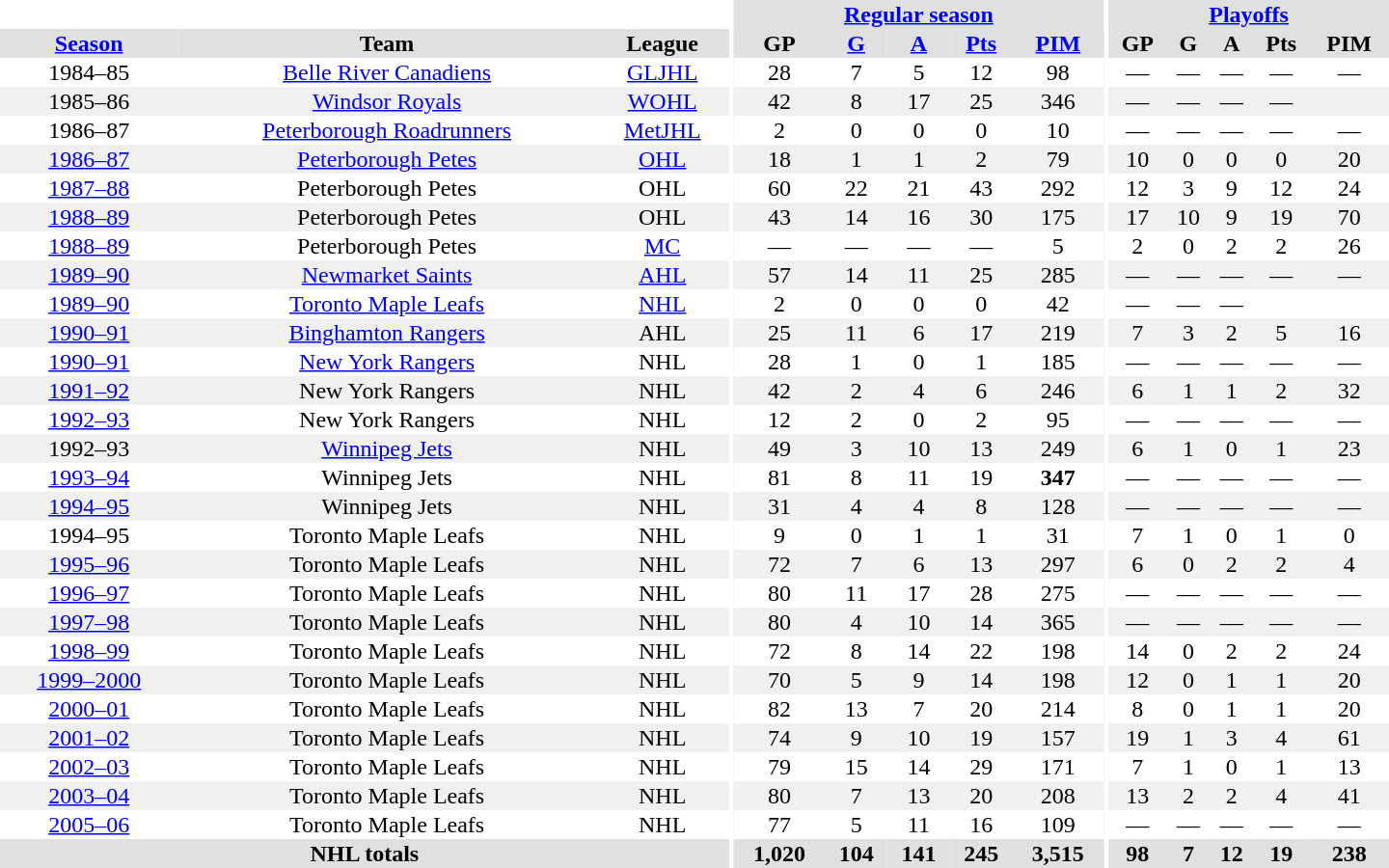<table border="0" cellpadding="1" cellspacing="0" style="text-align:center; width:60em">
<tr bgcolor="#e0e0e0">
<th colspan="3" bgcolor="#ffffff"></th>
<th rowspan="99" bgcolor="#ffffff"></th>
<th colspan="5"><a href='#'>Regular season</a></th>
<th rowspan="99" bgcolor="#ffffff"></th>
<th colspan="5"><a href='#'>Playoffs</a></th>
</tr>
<tr bgcolor="#e0e0e0">
<th><a href='#'>Season</a></th>
<th>Team</th>
<th>League</th>
<th>GP</th>
<th><a href='#'>G</a></th>
<th><a href='#'>A</a></th>
<th><a href='#'>Pts</a></th>
<th><a href='#'>PIM</a></th>
<th>GP</th>
<th>G</th>
<th>A</th>
<th>Pts</th>
<th>PIM</th>
</tr>
<tr>
<td>1984–85</td>
<td><a href='#'>Belle River Canadiens</a></td>
<td><a href='#'>GLJHL</a></td>
<td>28</td>
<td>7</td>
<td>5</td>
<td>12</td>
<td>98</td>
<td>—</td>
<td>—</td>
<td>—</td>
<td>—</td>
<td>—</td>
</tr>
<tr bgcolor="#f0f0f0">
<td>1985–86</td>
<td><a href='#'>Windsor Royals</a></td>
<td><a href='#'>WOHL</a></td>
<td>42</td>
<td>8</td>
<td>17</td>
<td>25</td>
<td>346</td>
<td>—</td>
<td>—</td>
<td>—</td>
<td>—</td>
<td —></td>
</tr>
<tr>
<td>1986–87</td>
<td><a href='#'>Peterborough Roadrunners</a></td>
<td><a href='#'>MetJHL</a></td>
<td>2</td>
<td>0</td>
<td>0</td>
<td>0</td>
<td>10</td>
<td>—</td>
<td>—</td>
<td>—</td>
<td>—</td>
<td>—</td>
</tr>
<tr bgcolor="#f0f0f0">
<td><a href='#'>1986–87</a></td>
<td><a href='#'>Peterborough Petes</a></td>
<td><a href='#'>OHL</a></td>
<td>18</td>
<td>1</td>
<td>1</td>
<td>2</td>
<td>79</td>
<td>10</td>
<td>0</td>
<td>0</td>
<td>0</td>
<td>20</td>
</tr>
<tr>
<td><a href='#'>1987–88</a></td>
<td>Peterborough Petes</td>
<td>OHL</td>
<td>60</td>
<td>22</td>
<td>21</td>
<td>43</td>
<td>292</td>
<td>12</td>
<td>3</td>
<td>9</td>
<td>12</td>
<td>24</td>
</tr>
<tr bgcolor="#f0f0f0">
<td><a href='#'>1988–89</a></td>
<td>Peterborough Petes</td>
<td>OHL</td>
<td>43</td>
<td>14</td>
<td>16</td>
<td>30</td>
<td>175</td>
<td>17</td>
<td>10</td>
<td>9</td>
<td>19</td>
<td>70</td>
</tr>
<tr>
<td><a href='#'>1988–89</a></td>
<td>Peterborough Petes</td>
<td><a href='#'>MC</a></td>
<td>—</td>
<td>—</td>
<td —>—</td>
<td>—</td>
<td>5</td>
<td>2</td>
<td>0</td>
<td>2</td>
<td>2</td>
<td>26</td>
</tr>
<tr bgcolor="#f0f0f0">
<td><a href='#'>1989–90</a></td>
<td><a href='#'>Newmarket Saints</a></td>
<td><a href='#'>AHL</a></td>
<td>57</td>
<td>14</td>
<td>11</td>
<td>25</td>
<td>285</td>
<td>—</td>
<td>—</td>
<td>—</td>
<td>—</td>
<td>—</td>
</tr>
<tr>
<td><a href='#'>1989–90</a></td>
<td><a href='#'>Toronto Maple Leafs</a></td>
<td><a href='#'>NHL</a></td>
<td>2</td>
<td>0</td>
<td>0</td>
<td 0>0</td>
<td>42</td>
<td>—</td>
<td —>—</td>
<td>—</td>
</tr>
<tr bgcolor="#f0f0f0">
<td><a href='#'>1990–91</a></td>
<td><a href='#'>Binghamton Rangers</a></td>
<td>AHL</td>
<td>25</td>
<td>11</td>
<td>6</td>
<td>17</td>
<td>219</td>
<td>7</td>
<td>3</td>
<td>2</td>
<td>5</td>
<td>16</td>
</tr>
<tr>
<td><a href='#'>1990–91</a></td>
<td><a href='#'>New York Rangers</a></td>
<td>NHL</td>
<td>28</td>
<td>1</td>
<td>0</td>
<td>1</td>
<td>185</td>
<td>—</td>
<td>—</td>
<td>—</td>
<td>—</td>
<td>—</td>
</tr>
<tr bgcolor="#f0f0f0">
<td><a href='#'>1991–92</a></td>
<td>New York Rangers</td>
<td>NHL</td>
<td>42</td>
<td>2</td>
<td>4</td>
<td>6</td>
<td>246</td>
<td>6</td>
<td>1</td>
<td>1</td>
<td>2</td>
<td>32</td>
</tr>
<tr>
<td><a href='#'>1992–93</a></td>
<td>New York Rangers</td>
<td>NHL</td>
<td>12</td>
<td>2</td>
<td>0</td>
<td>2</td>
<td>95</td>
<td>—</td>
<td>—</td>
<td>—</td>
<td>—</td>
<td>—</td>
</tr>
<tr bgcolor="#f0f0f0">
<td>1992–93</td>
<td><a href='#'>Winnipeg Jets</a></td>
<td>NHL</td>
<td>49</td>
<td>3</td>
<td>10</td>
<td>13</td>
<td>249</td>
<td>6</td>
<td>1</td>
<td>0</td>
<td>1</td>
<td>23</td>
</tr>
<tr>
<td><a href='#'>1993–94</a></td>
<td>Winnipeg Jets</td>
<td>NHL</td>
<td>81</td>
<td>8</td>
<td>11</td>
<td>19</td>
<td><strong>347</strong></td>
<td>—</td>
<td>—</td>
<td>—</td>
<td>—</td>
<td>—</td>
</tr>
<tr bgcolor="#f0f0f0">
<td><a href='#'>1994–95</a></td>
<td>Winnipeg Jets</td>
<td>NHL</td>
<td>31</td>
<td>4</td>
<td>4</td>
<td>8</td>
<td>128</td>
<td>—</td>
<td>—</td>
<td>—</td>
<td>—</td>
<td>—</td>
</tr>
<tr>
<td>1994–95</td>
<td>Toronto Maple Leafs</td>
<td>NHL</td>
<td>9</td>
<td>0</td>
<td>1</td>
<td>1</td>
<td>31</td>
<td>7</td>
<td>1</td>
<td>0</td>
<td>1</td>
<td>0</td>
</tr>
<tr bgcolor="#f0f0f0">
<td><a href='#'>1995–96</a></td>
<td>Toronto Maple Leafs</td>
<td>NHL</td>
<td>72</td>
<td>7</td>
<td>6</td>
<td>13</td>
<td>297</td>
<td>6</td>
<td>0</td>
<td>2</td>
<td>2</td>
<td>4</td>
</tr>
<tr>
<td><a href='#'>1996–97</a></td>
<td>Toronto Maple Leafs</td>
<td>NHL</td>
<td>80</td>
<td>11</td>
<td>17</td>
<td>28</td>
<td>275</td>
<td>—</td>
<td>—</td>
<td>—</td>
<td>—</td>
<td>—</td>
</tr>
<tr bgcolor="#f0f0f0">
<td><a href='#'>1997–98</a></td>
<td>Toronto Maple Leafs</td>
<td>NHL</td>
<td>80</td>
<td>4</td>
<td>10</td>
<td>14</td>
<td>365</td>
<td>—</td>
<td>—</td>
<td>—</td>
<td>—</td>
<td>—</td>
</tr>
<tr>
<td><a href='#'>1998–99</a></td>
<td>Toronto Maple Leafs</td>
<td>NHL</td>
<td>72</td>
<td>8</td>
<td>14</td>
<td>22</td>
<td>198</td>
<td>14</td>
<td>0</td>
<td>2</td>
<td>2</td>
<td>24</td>
</tr>
<tr bgcolor="#f0f0f0">
<td><a href='#'>1999–2000</a></td>
<td>Toronto Maple Leafs</td>
<td>NHL</td>
<td>70</td>
<td>5</td>
<td>9</td>
<td>14</td>
<td>198</td>
<td>12</td>
<td>0</td>
<td>1</td>
<td>1</td>
<td>20</td>
</tr>
<tr>
<td><a href='#'>2000–01</a></td>
<td>Toronto Maple Leafs</td>
<td>NHL</td>
<td>82</td>
<td>13</td>
<td>7</td>
<td>20</td>
<td>214</td>
<td>8</td>
<td>0</td>
<td>1</td>
<td>1</td>
<td>20</td>
</tr>
<tr bgcolor="#f0f0f0">
<td><a href='#'>2001–02</a></td>
<td>Toronto Maple Leafs</td>
<td>NHL</td>
<td>74</td>
<td>9</td>
<td>10</td>
<td>19</td>
<td>157</td>
<td>19</td>
<td>1</td>
<td>3</td>
<td>4</td>
<td>61</td>
</tr>
<tr>
<td><a href='#'>2002–03</a></td>
<td>Toronto Maple Leafs</td>
<td>NHL</td>
<td>79</td>
<td>15</td>
<td>14</td>
<td>29</td>
<td>171</td>
<td>7</td>
<td>1</td>
<td>0</td>
<td>1</td>
<td>13</td>
</tr>
<tr bgcolor="#f0f0f0">
<td><a href='#'>2003–04</a></td>
<td>Toronto Maple Leafs</td>
<td>NHL</td>
<td>80</td>
<td>7</td>
<td>13</td>
<td>20</td>
<td>208</td>
<td>13</td>
<td>2</td>
<td>2</td>
<td>4</td>
<td>41</td>
</tr>
<tr>
<td><a href='#'>2005–06</a></td>
<td>Toronto Maple Leafs</td>
<td>NHL</td>
<td>77</td>
<td>5</td>
<td>11</td>
<td>16</td>
<td>109</td>
<td>—</td>
<td>—</td>
<td>—</td>
<td>—</td>
<td>—</td>
</tr>
<tr bgcolor="#e0e0e0">
<th colspan="3">NHL totals</th>
<th>1,020</th>
<th>104</th>
<th>141</th>
<th>245</th>
<th>3,515</th>
<th>98</th>
<th>7</th>
<th>12</th>
<th>19</th>
<th>238</th>
</tr>
</table>
